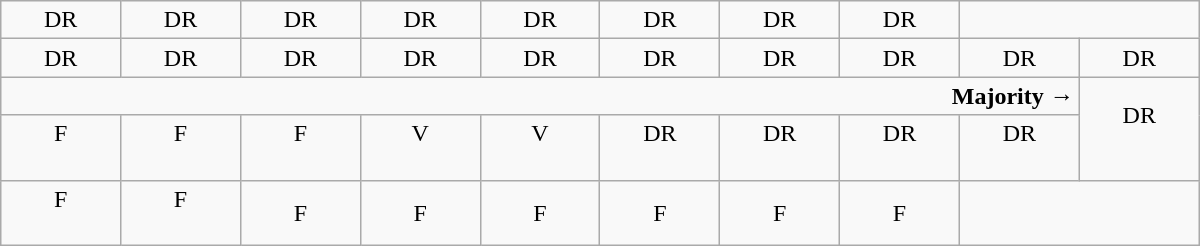<table class="wikitable" style="text-align:center" width=800px>
<tr>
<td>DR</td>
<td>DR</td>
<td>DR</td>
<td>DR</td>
<td>DR</td>
<td>DR</td>
<td>DR</td>
<td>DR</td>
</tr>
<tr>
<td width=50px >DR</td>
<td width=50px >DR</td>
<td width=50px >DR</td>
<td width=50px >DR</td>
<td width=50px >DR</td>
<td width=50px >DR</td>
<td width=50px >DR</td>
<td width=50px >DR</td>
<td width=50px >DR</td>
<td width=50px >DR</td>
</tr>
<tr>
<td colspan=9 style="text-align:right"><strong>Majority →</strong></td>
<td rowspan=2 >DR<br><br></td>
</tr>
<tr>
<td>F<br><br></td>
<td>F<br><br></td>
<td>F<br><br></td>
<td>V<br><br></td>
<td>V<br><br></td>
<td>DR<br><br></td>
<td>DR<br><br></td>
<td>DR<br><br></td>
<td>DR<br><br></td>
</tr>
<tr>
<td>F<br><br></td>
<td>F<br><br></td>
<td>F</td>
<td>F</td>
<td>F</td>
<td>F</td>
<td>F</td>
<td>F</td>
</tr>
</table>
